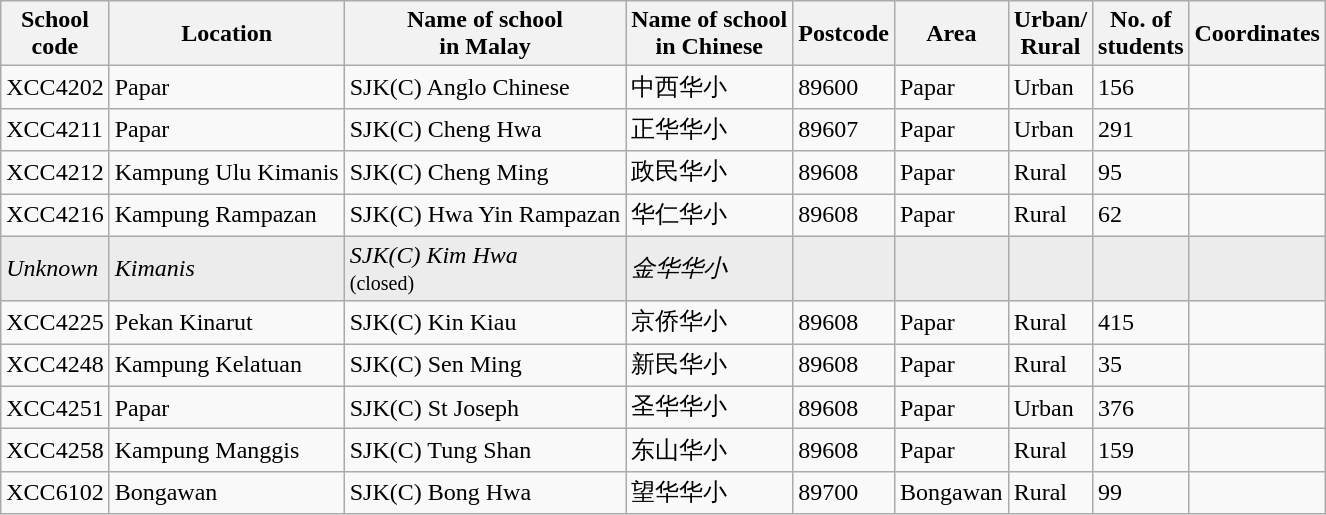<table class="wikitable sortable">
<tr>
<th>School<br>code</th>
<th>Location</th>
<th>Name of school<br>in Malay</th>
<th>Name of school<br>in Chinese</th>
<th>Postcode</th>
<th>Area</th>
<th>Urban/<br>Rural</th>
<th>No. of<br>students</th>
<th>Coordinates</th>
</tr>
<tr>
<td>XCC4202</td>
<td>Papar</td>
<td>SJK(C) Anglo Chinese</td>
<td>中西华小</td>
<td>89600</td>
<td>Papar</td>
<td>Urban</td>
<td>156</td>
<td></td>
</tr>
<tr>
<td>XCC4211</td>
<td>Papar</td>
<td>SJK(C) Cheng Hwa</td>
<td>正华华小</td>
<td>89607</td>
<td>Papar</td>
<td>Urban</td>
<td>291</td>
<td></td>
</tr>
<tr>
<td>XCC4212</td>
<td>Kampung Ulu Kimanis</td>
<td>SJK(C) Cheng Ming</td>
<td>政民华小</td>
<td>89608</td>
<td>Papar</td>
<td>Rural</td>
<td>95</td>
<td></td>
</tr>
<tr>
<td>XCC4216</td>
<td>Kampung Rampazan</td>
<td>SJK(C) Hwa Yin Rampazan</td>
<td>华仁华小</td>
<td>89608</td>
<td>Papar</td>
<td>Rural</td>
<td>62</td>
<td></td>
</tr>
<tr bgcolor="#ECECEC">
<td><em>Unknown</em></td>
<td><em>Kimanis</em></td>
<td><em>SJK(C) Kim Hwa</em><br><small>(closed)</small></td>
<td><em>金华华小</em></td>
<td></td>
<td></td>
<td></td>
<td></td>
<td></td>
</tr>
<tr>
<td>XCC4225</td>
<td>Pekan Kinarut</td>
<td>SJK(C) Kin Kiau</td>
<td>京侨华小</td>
<td>89608</td>
<td>Papar</td>
<td>Rural</td>
<td>415</td>
<td></td>
</tr>
<tr>
<td>XCC4248</td>
<td>Kampung Kelatuan</td>
<td>SJK(C) Sen Ming</td>
<td>新民华小</td>
<td>89608</td>
<td>Papar</td>
<td>Rural</td>
<td>35</td>
<td></td>
</tr>
<tr>
<td>XCC4251</td>
<td>Papar</td>
<td>SJK(C) St Joseph</td>
<td>圣华华小</td>
<td>89608</td>
<td>Papar</td>
<td>Urban</td>
<td>376</td>
<td></td>
</tr>
<tr>
<td>XCC4258</td>
<td>Kampung Manggis</td>
<td>SJK(C) Tung Shan</td>
<td>东山华小</td>
<td>89608</td>
<td>Papar</td>
<td>Rural</td>
<td>159</td>
<td></td>
</tr>
<tr>
<td>XCC6102</td>
<td>Bongawan</td>
<td>SJK(C) Bong Hwa</td>
<td>望华华小</td>
<td>89700</td>
<td>Bongawan</td>
<td>Rural</td>
<td>99</td>
<td></td>
</tr>
</table>
